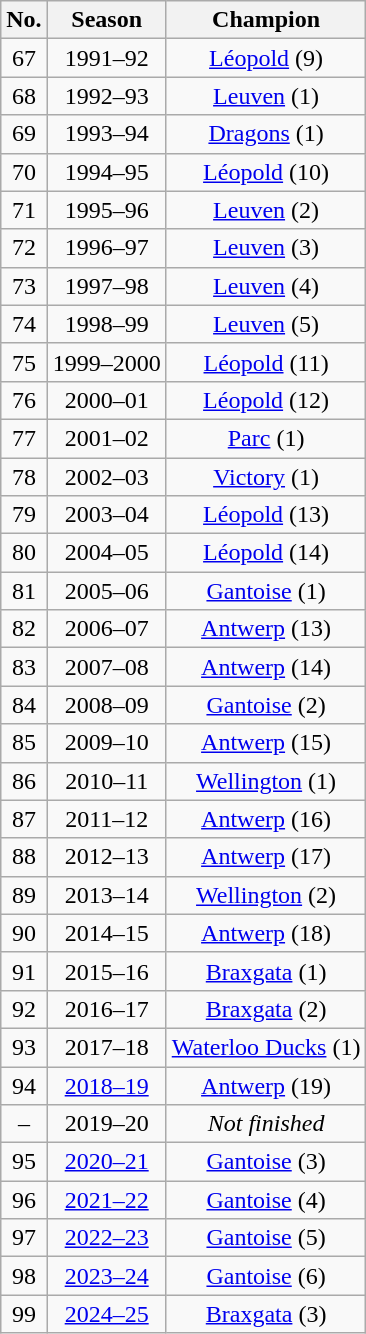<table class="wikitable" style="text-align:center">
<tr>
<th>No.</th>
<th>Season</th>
<th>Champion</th>
</tr>
<tr>
<td>67</td>
<td>1991–92</td>
<td><a href='#'>Léopold</a> (9)</td>
</tr>
<tr>
<td>68</td>
<td>1992–93</td>
<td><a href='#'>Leuven</a> (1)</td>
</tr>
<tr>
<td>69</td>
<td>1993–94</td>
<td><a href='#'>Dragons</a> (1)</td>
</tr>
<tr>
<td>70</td>
<td>1994–95</td>
<td><a href='#'>Léopold</a> (10)</td>
</tr>
<tr>
<td>71</td>
<td>1995–96</td>
<td><a href='#'>Leuven</a> (2)</td>
</tr>
<tr>
<td>72</td>
<td>1996–97</td>
<td><a href='#'>Leuven</a> (3)</td>
</tr>
<tr>
<td>73</td>
<td>1997–98</td>
<td><a href='#'>Leuven</a> (4)</td>
</tr>
<tr>
<td>74</td>
<td>1998–99</td>
<td><a href='#'>Leuven</a> (5)</td>
</tr>
<tr>
<td>75</td>
<td>1999–2000</td>
<td><a href='#'>Léopold</a> (11)</td>
</tr>
<tr>
<td>76</td>
<td>2000–01</td>
<td><a href='#'>Léopold</a> (12)</td>
</tr>
<tr>
<td>77</td>
<td>2001–02</td>
<td><a href='#'>Parc</a> (1)</td>
</tr>
<tr>
<td>78</td>
<td>2002–03</td>
<td><a href='#'>Victory</a> (1)</td>
</tr>
<tr>
<td>79</td>
<td>2003–04</td>
<td><a href='#'>Léopold</a> (13)</td>
</tr>
<tr>
<td>80</td>
<td>2004–05</td>
<td><a href='#'>Léopold</a> (14)</td>
</tr>
<tr>
<td>81</td>
<td>2005–06</td>
<td><a href='#'>Gantoise</a> (1)</td>
</tr>
<tr>
<td>82</td>
<td>2006–07</td>
<td><a href='#'>Antwerp</a> (13)</td>
</tr>
<tr>
<td>83</td>
<td>2007–08</td>
<td><a href='#'>Antwerp</a> (14)</td>
</tr>
<tr>
<td>84</td>
<td>2008–09</td>
<td><a href='#'>Gantoise</a> (2)</td>
</tr>
<tr>
<td>85</td>
<td>2009–10</td>
<td><a href='#'>Antwerp</a> (15)</td>
</tr>
<tr>
<td>86</td>
<td>2010–11</td>
<td><a href='#'>Wellington</a> (1)</td>
</tr>
<tr>
<td>87</td>
<td>2011–12</td>
<td><a href='#'>Antwerp</a> (16)</td>
</tr>
<tr>
<td>88</td>
<td>2012–13</td>
<td><a href='#'>Antwerp</a> (17)</td>
</tr>
<tr>
<td>89</td>
<td>2013–14</td>
<td><a href='#'>Wellington</a> (2)</td>
</tr>
<tr>
<td>90</td>
<td>2014–15</td>
<td><a href='#'>Antwerp</a> (18)</td>
</tr>
<tr>
<td>91</td>
<td>2015–16</td>
<td><a href='#'>Braxgata</a> (1)</td>
</tr>
<tr>
<td>92</td>
<td>2016–17</td>
<td><a href='#'>Braxgata</a> (2)</td>
</tr>
<tr>
<td>93</td>
<td>2017–18</td>
<td><a href='#'>Waterloo Ducks</a> (1)</td>
</tr>
<tr>
<td>94</td>
<td><a href='#'>2018–19</a></td>
<td><a href='#'>Antwerp</a> (19)</td>
</tr>
<tr>
<td>–</td>
<td>2019–20</td>
<td><em>Not finished</em></td>
</tr>
<tr>
<td>95</td>
<td><a href='#'>2020–21</a></td>
<td><a href='#'>Gantoise</a> (3)</td>
</tr>
<tr>
<td>96</td>
<td><a href='#'>2021–22</a></td>
<td><a href='#'>Gantoise</a> (4)</td>
</tr>
<tr>
<td>97</td>
<td><a href='#'>2022–23</a></td>
<td><a href='#'>Gantoise</a> (5)</td>
</tr>
<tr>
<td>98</td>
<td><a href='#'>2023–24</a></td>
<td><a href='#'>Gantoise</a> (6)</td>
</tr>
<tr>
<td>99</td>
<td><a href='#'>2024–25</a></td>
<td><a href='#'>Braxgata</a> (3)</td>
</tr>
</table>
